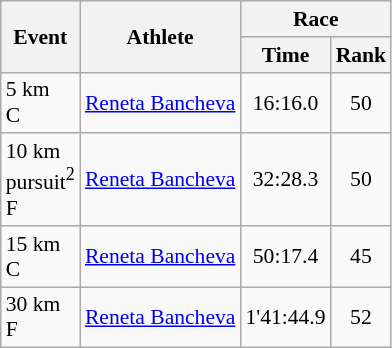<table class="wikitable" border="1" style="font-size:90%">
<tr>
<th rowspan=2>Event</th>
<th rowspan=2>Athlete</th>
<th colspan=2>Race</th>
</tr>
<tr>
<th>Time</th>
<th>Rank</th>
</tr>
<tr>
<td>5 km <br> C</td>
<td><a href='#'>Reneta Bancheva</a></td>
<td align=center>16:16.0</td>
<td align=center>50</td>
</tr>
<tr>
<td>10 km <br> pursuit<sup>2</sup> <br> F</td>
<td><a href='#'>Reneta Bancheva</a></td>
<td align=center>32:28.3</td>
<td align=center>50</td>
</tr>
<tr>
<td>15 km <br> C</td>
<td><a href='#'>Reneta Bancheva</a></td>
<td align=center>50:17.4</td>
<td align=center>45</td>
</tr>
<tr>
<td>30 km <br> F</td>
<td><a href='#'>Reneta Bancheva</a></td>
<td align=center>1'41:44.9</td>
<td align=center>52</td>
</tr>
</table>
